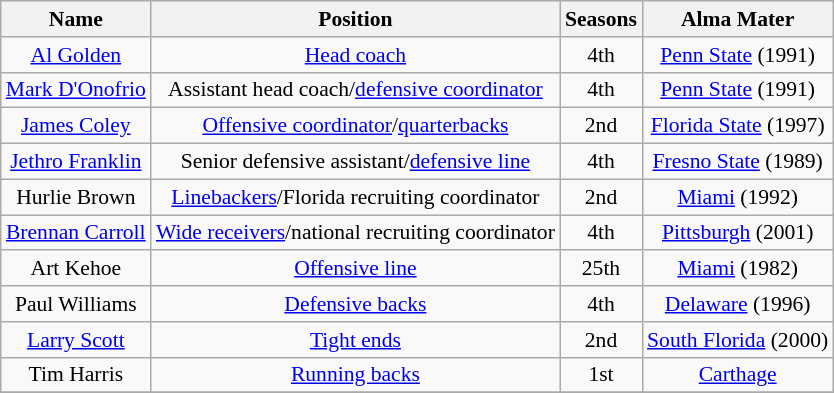<table class="wikitable" border="1" style="font-size:90%;">
<tr>
<th>Name</th>
<th>Position</th>
<th>Seasons</th>
<th>Alma Mater</th>
</tr>
<tr style="text-align:center;">
<td><a href='#'>Al Golden</a></td>
<td><a href='#'>Head coach</a></td>
<td>4th</td>
<td><a href='#'>Penn State</a> (1991)</td>
</tr>
<tr style="text-align:center;">
<td><a href='#'>Mark D'Onofrio</a></td>
<td>Assistant head coach/<a href='#'>defensive coordinator</a></td>
<td>4th</td>
<td><a href='#'>Penn State</a> (1991)</td>
</tr>
<tr style="text-align:center;">
<td><a href='#'>James Coley</a></td>
<td><a href='#'>Offensive coordinator</a>/<a href='#'>quarterbacks</a></td>
<td>2nd</td>
<td><a href='#'>Florida State</a> (1997)</td>
</tr>
<tr style="text-align:center;">
<td><a href='#'>Jethro Franklin</a></td>
<td>Senior defensive assistant/<a href='#'>defensive line</a></td>
<td>4th</td>
<td><a href='#'>Fresno State</a> (1989)</td>
</tr>
<tr style="text-align:center;">
<td>Hurlie Brown</td>
<td><a href='#'>Linebackers</a>/Florida recruiting coordinator</td>
<td>2nd</td>
<td><a href='#'>Miami</a> (1992)</td>
</tr>
<tr style="text-align:center;">
<td><a href='#'>Brennan Carroll</a></td>
<td><a href='#'>Wide receivers</a>/national recruiting coordinator</td>
<td>4th</td>
<td><a href='#'>Pittsburgh</a> (2001)</td>
</tr>
<tr style="text-align:center;">
<td>Art Kehoe</td>
<td><a href='#'>Offensive line</a></td>
<td>25th</td>
<td><a href='#'>Miami</a> (1982)</td>
</tr>
<tr style="text-align:center;">
<td>Paul Williams</td>
<td><a href='#'>Defensive backs</a></td>
<td>4th</td>
<td><a href='#'>Delaware</a> (1996)</td>
</tr>
<tr style="text-align:center;">
<td><a href='#'>Larry Scott</a></td>
<td><a href='#'>Tight ends</a></td>
<td>2nd</td>
<td><a href='#'>South Florida</a> (2000)</td>
</tr>
<tr style="text-align:center;">
<td>Tim Harris</td>
<td><a href='#'>Running backs</a></td>
<td>1st</td>
<td><a href='#'>Carthage</a></td>
</tr>
<tr style="text-align:left;">
</tr>
</table>
